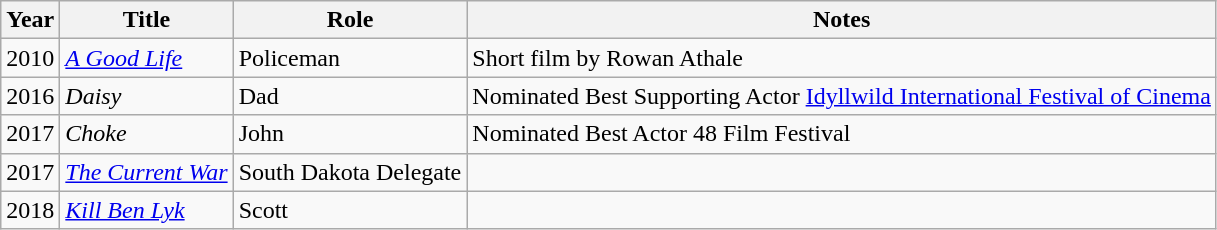<table class="wikitable sortable">
<tr>
<th>Year</th>
<th>Title</th>
<th>Role</th>
<th class="unsortable">Notes</th>
</tr>
<tr>
<td>2010</td>
<td><em><a href='#'>A Good Life</a></em></td>
<td>Policeman</td>
<td>Short film by Rowan Athale</td>
</tr>
<tr>
<td>2016</td>
<td><em>Daisy</em></td>
<td>Dad</td>
<td>Nominated Best Supporting Actor <a href='#'>Idyllwild International Festival of Cinema</a></td>
</tr>
<tr>
<td>2017</td>
<td><em>Choke</em></td>
<td>John</td>
<td>Nominated Best Actor 48 Film Festival</td>
</tr>
<tr>
<td>2017</td>
<td><em><a href='#'>The Current War</a></em></td>
<td>South Dakota Delegate</td>
<td></td>
</tr>
<tr>
<td>2018</td>
<td><em><a href='#'>Kill Ben Lyk</a></em></td>
<td>Scott</td>
<td></td>
</tr>
</table>
